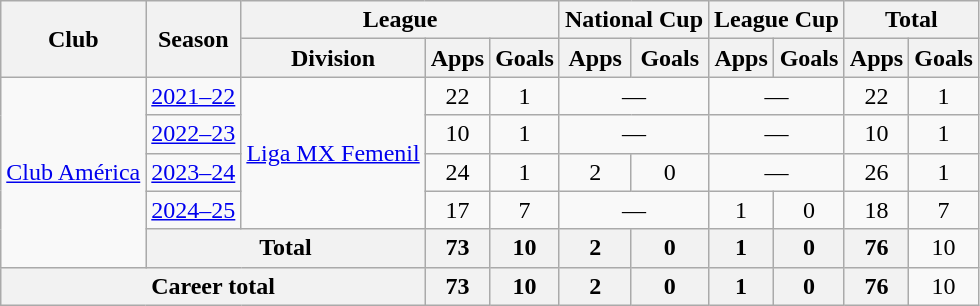<table class="wikitable">
<tr>
<th rowspan="2">Club</th>
<th rowspan="2">Season</th>
<th colspan="3">League</th>
<th colspan="2">National Cup </th>
<th colspan="2">League Cup </th>
<th colspan="2">Total</th>
</tr>
<tr>
<th>Division</th>
<th>Apps</th>
<th>Goals</th>
<th>Apps</th>
<th>Goals</th>
<th>Apps</th>
<th>Goals</th>
<th>Apps</th>
<th>Goals</th>
</tr>
<tr>
<td rowspan="5"><a href='#'>Club América</a></td>
<td><a href='#'>2021–22</a></td>
<td rowspan="4"><a href='#'>Liga MX Femenil</a></td>
<td align="center">22</td>
<td align="center">1</td>
<td colspan="2" align="center">—</td>
<td colspan="2" align="center">—</td>
<td align="center">22</td>
<td align="center">1</td>
</tr>
<tr>
<td><a href='#'>2022–23</a></td>
<td align="center">10</td>
<td align="center">1</td>
<td colspan="2" align="center">—</td>
<td colspan="2" align="center">—</td>
<td align="center">10</td>
<td align="center">1</td>
</tr>
<tr>
<td><a href='#'>2023–24</a></td>
<td align="center">24</td>
<td align="center">1</td>
<td align="center">2</td>
<td align="center">0</td>
<td colspan="2" align="center">—</td>
<td align="center">26</td>
<td align="center">1</td>
</tr>
<tr>
<td><a href='#'>2024–25</a></td>
<td align="center">17</td>
<td align="center">7</td>
<td colspan="2" align="center">—</td>
<td align="center">1</td>
<td align="center">0</td>
<td align="center">18</td>
<td align="center">7</td>
</tr>
<tr>
<th colspan="2" align="center">Total</th>
<th>73</th>
<th>10</th>
<th>2</th>
<th>0</th>
<th>1</th>
<th>0</th>
<th>76</th>
<td align="center">10</td>
</tr>
<tr>
<th colspan="3">Career total</th>
<th>73</th>
<th>10</th>
<th>2</th>
<th>0</th>
<th>1</th>
<th>0</th>
<th>76</th>
<td align="center">10</td>
</tr>
</table>
